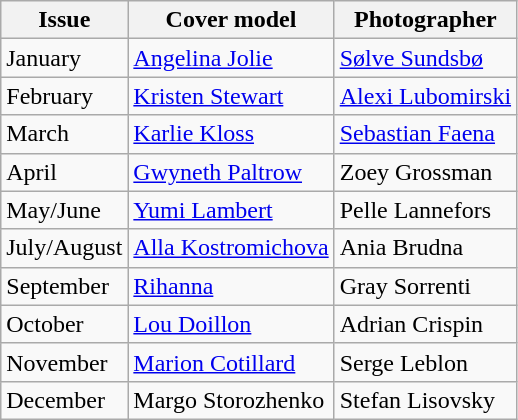<table class="sortable wikitable">
<tr>
<th>Issue</th>
<th>Cover model</th>
<th>Photographer</th>
</tr>
<tr>
<td>January</td>
<td><a href='#'>Angelina Jolie</a></td>
<td><a href='#'>Sølve Sundsbø</a></td>
</tr>
<tr>
<td>February</td>
<td><a href='#'>Kristen Stewart</a></td>
<td><a href='#'>Alexi Lubomirski</a></td>
</tr>
<tr>
<td>March</td>
<td><a href='#'>Karlie Kloss</a></td>
<td><a href='#'>Sebastian Faena</a></td>
</tr>
<tr>
<td>April</td>
<td><a href='#'>Gwyneth Paltrow</a></td>
<td>Zoey Grossman</td>
</tr>
<tr>
<td>May/June</td>
<td><a href='#'>Yumi Lambert</a></td>
<td>Pelle Lannefors</td>
</tr>
<tr>
<td>July/August</td>
<td><a href='#'>Alla Kostromichova</a></td>
<td>Ania Brudna</td>
</tr>
<tr>
<td>September</td>
<td><a href='#'>Rihanna</a></td>
<td>Gray Sorrenti</td>
</tr>
<tr>
<td>October</td>
<td><a href='#'>Lou Doillon</a></td>
<td>Adrian Crispin</td>
</tr>
<tr>
<td>November</td>
<td><a href='#'>Marion Cotillard</a></td>
<td>Serge Leblon</td>
</tr>
<tr>
<td>December</td>
<td>Margo Storozhenko</td>
<td>Stefan Lisovsky</td>
</tr>
</table>
